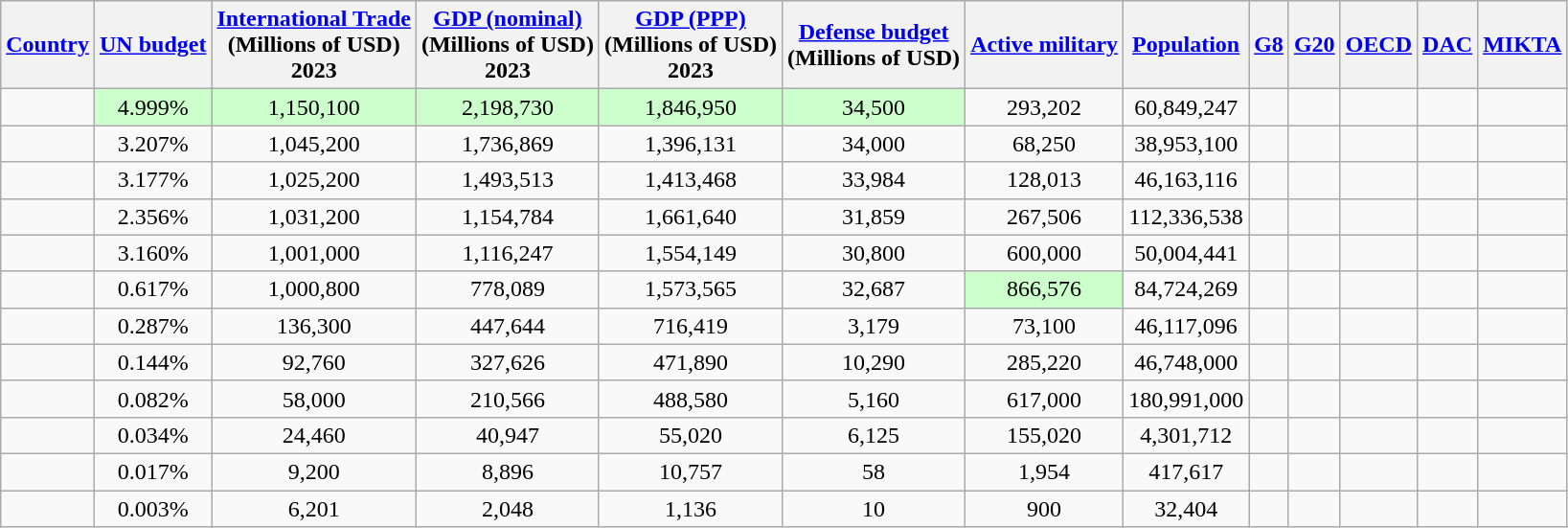<table class="wikitable sortable" border="1" style="font-size:100%">
<tr style="background:#ececec;">
<th><a href='#'>Country</a></th>
<th><a href='#'>UN budget</a></th>
<th><a href='#'>International Trade</a><br>(Millions of USD)<br>2023</th>
<th><a href='#'>GDP (nominal)</a> <br>(Millions of USD)<br>2023</th>
<th><a href='#'>GDP (PPP)</a> <br>(Millions of USD)<br>2023</th>
<th><a href='#'>Defense budget</a><br>(Millions of USD)</th>
<th><a href='#'>Active military</a></th>
<th><a href='#'>Population</a></th>
<th><a href='#'>G8</a></th>
<th><a href='#'>G20</a></th>
<th><a href='#'>OECD</a></th>
<th><a href='#'>DAC</a></th>
<th><a href='#'>MIKTA</a></th>
</tr>
<tr>
<td style="text-align:left;"></td>
<td align="center" bgcolor=#ccffcc>4.999%</td>
<td align="center" bgcolor=#ccffcc>1,150,100</td>
<td align="center" bgcolor=#ccffcc>2,198,730</td>
<td align="center" bgcolor=#ccffcc>1,846,950</td>
<td align="center" bgcolor=#ccffcc>34,500</td>
<td align="center">293,202</td>
<td align="center">60,849,247</td>
<td align="center"></td>
<td align="center"></td>
<td align="center"></td>
<td align="center"></td>
<td align="center"></td>
</tr>
<tr>
<td style="text-align:left;"></td>
<td align="center">3.207%</td>
<td align="center">1,045,200</td>
<td align="center">1,736,869</td>
<td align="center">1,396,131</td>
<td align="center">34,000</td>
<td align="center">68,250</td>
<td align="center">38,953,100</td>
<td align="center"></td>
<td align="center"></td>
<td align="center"></td>
<td align="center"></td>
<td align="center"></td>
</tr>
<tr>
<td style="text-align:left;"></td>
<td align="center">3.177%</td>
<td align="center">1,025,200</td>
<td align="center">1,493,513</td>
<td align="center">1,413,468</td>
<td align="center">33,984</td>
<td align="center">128,013</td>
<td align="center">46,163,116</td>
<td align="center"></td>
<td align="center"></td>
<td align="center"></td>
<td align="center"></td>
<td align="center"></td>
</tr>
<tr>
<td style="text-align:left;"></td>
<td align="center">2.356%</td>
<td align="center">1,031,200</td>
<td align="center">1,154,784</td>
<td align="center">1,661,640</td>
<td align="center">31,859</td>
<td align="center">267,506</td>
<td align="center">112,336,538</td>
<td align="center"></td>
<td align="center"></td>
<td align="center"></td>
<td align="center"></td>
<td align="center"></td>
</tr>
<tr>
<td style="text-align:left;"></td>
<td align="center">3.160%</td>
<td align="center">1,001,000</td>
<td align="center">1,116,247</td>
<td align="center">1,554,149</td>
<td align="center">30,800</td>
<td align="center">600,000</td>
<td align="center">50,004,441</td>
<td align="center"></td>
<td align="center"></td>
<td align="center"></td>
<td align="center"></td>
<td align="center"></td>
</tr>
<tr>
<td style="text-align:left;"></td>
<td align="center">0.617%</td>
<td align="center">1,000,800</td>
<td align="center">778,089</td>
<td align="center">1,573,565</td>
<td align="center">32,687</td>
<td align="center" bgcolor=#ccffcc>866,576</td>
<td align="center">84,724,269</td>
<td align="center"></td>
<td align="center"></td>
<td align="center"></td>
<td align="center"></td>
<td align="center"></td>
</tr>
<tr>
<td style="text-align:left;"></td>
<td align="center">0.287%</td>
<td align="center">136,300</td>
<td align="center">447,644</td>
<td align="center">716,419</td>
<td align="center">3,179</td>
<td align="center">73,100</td>
<td align="center">46,117,096</td>
<td align="center"></td>
<td align="center"></td>
<td align="center"></td>
<td align="center"></td>
<td align="center"></td>
</tr>
<tr>
<td style="text-align:left;"></td>
<td align="center">0.144%</td>
<td align="center">92,760</td>
<td align="center">327,626</td>
<td align="center">471,890</td>
<td align="center">10,290</td>
<td align="center">285,220</td>
<td align="center">46,748,000</td>
<td align="center"></td>
<td align="center"></td>
<td align="center"></td>
<td align="center"></td>
<td align="center"></td>
</tr>
<tr>
<td style="text-align:left;"></td>
<td align="center">0.082%</td>
<td align="center">58,000</td>
<td align="center">210,566</td>
<td align="center">488,580</td>
<td align="center">5,160</td>
<td align="center">617,000</td>
<td align="center">180,991,000</td>
<td align="center"></td>
<td align="center"></td>
<td align="center"></td>
<td align="center"></td>
<td align="center"></td>
</tr>
<tr>
<td style="text-align:left;"></td>
<td align="center">0.034%</td>
<td align="center">24,460</td>
<td align="center">40,947</td>
<td align="center">55,020</td>
<td align="center">6,125</td>
<td align="center">155,020</td>
<td align="center">4,301,712</td>
<td align="center"></td>
<td align="center"></td>
<td align="center"></td>
<td align="center"></td>
<td align="center"></td>
</tr>
<tr>
<td style="text-align:left;"></td>
<td align="center">0.017%</td>
<td align="center">9,200</td>
<td align="center">8,896</td>
<td align="center">10,757</td>
<td align="center">58</td>
<td align="center">1,954</td>
<td align="center">417,617</td>
<td align="center"></td>
<td align="center"></td>
<td align="center"></td>
<td align="center"></td>
<td align="center"></td>
</tr>
<tr>
<td style="text-align:left;"></td>
<td align="center">0.003%</td>
<td align="center">6,201</td>
<td align="center">2,048</td>
<td align="center">1,136</td>
<td align="center">10</td>
<td align="center">900</td>
<td align="center">32,404</td>
<td align="center"></td>
<td align="center"></td>
<td align="center"></td>
<td align="center"></td>
<td align="center"></td>
</tr>
</table>
